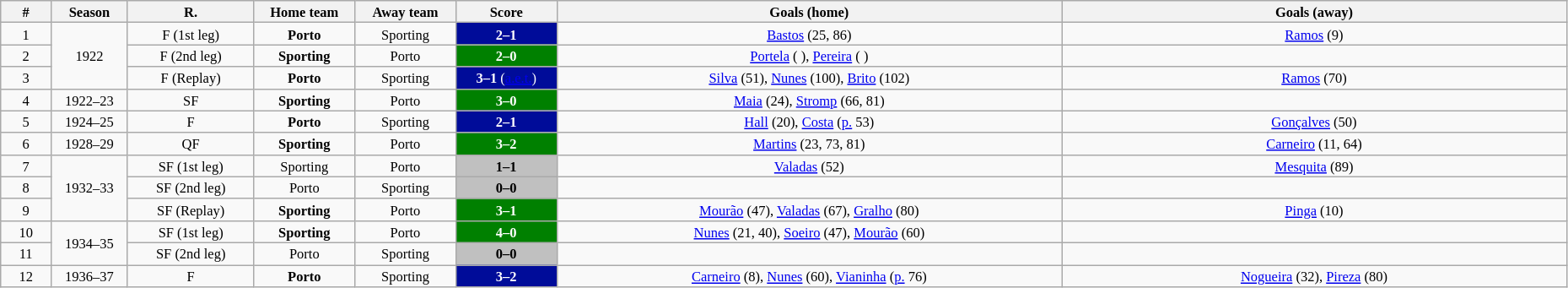<table class="wikitable" style="width:98%; margin:0 left; font-size: 11px">
<tr>
<th width=2%>#</th>
<th class="unsortable" width=3%>Season</th>
<th width=5%>R.</th>
<th width=4%>Home team</th>
<th width=4%>Away team</th>
<th width=4%>Score</th>
<th width=20%>Goals (home)</th>
<th width=20%>Goals (away)</th>
</tr>
<tr style="text-align:center;">
<td>1</td>
<td rowspan="3">1922</td>
<td>F (1st leg)</td>
<td><strong>Porto</strong></td>
<td>Sporting</td>
<td style="color:white; background:#000C99"><strong>2–1</strong></td>
<td><a href='#'>Bastos</a> (25, 86)</td>
<td><a href='#'>Ramos</a> (9)</td>
</tr>
<tr style="text-align:center;">
<td>2</td>
<td>F (2nd leg)</td>
<td><strong>Sporting</strong></td>
<td>Porto</td>
<td style="color:white; background:green"><strong>2–0</strong></td>
<td><a href='#'>Portela</a> ( ), <a href='#'>Pereira</a> ( )</td>
<td></td>
</tr>
<tr style="text-align:center;">
<td>3</td>
<td>F (Replay)</td>
<td><strong>Porto</strong></td>
<td>Sporting</td>
<td style="color:white; background:#000C99"><strong>3–1</strong> (<a href='#'><span>a.e.t.</span></a>)</td>
<td><a href='#'>Silva</a> (51), <a href='#'>Nunes</a> (100), <a href='#'>Brito</a> (102)</td>
<td><a href='#'>Ramos</a> (70)</td>
</tr>
<tr style="text-align:center;">
<td>4</td>
<td>1922–23</td>
<td>SF</td>
<td><strong>Sporting</strong></td>
<td>Porto</td>
<td style="color:white; background:green"><strong>3–0</strong></td>
<td><a href='#'>Maia</a> (24), <a href='#'>Stromp</a> (66, 81)</td>
<td></td>
</tr>
<tr style="text-align:center;">
<td>5</td>
<td>1924–25</td>
<td>F</td>
<td><strong>Porto</strong></td>
<td>Sporting</td>
<td style="color:white; background:#000C99"><strong>2–1</strong></td>
<td><a href='#'>Hall</a> (20), <a href='#'>Costa</a> (<a href='#'>p.</a> 53)</td>
<td><a href='#'>Gonçalves</a> (50)</td>
</tr>
<tr style="text-align:center;">
<td>6</td>
<td>1928–29</td>
<td>QF</td>
<td><strong>Sporting</strong></td>
<td>Porto</td>
<td style="color:white; background:green"><strong>3–2</strong></td>
<td><a href='#'>Martins</a> (23, 73, 81)</td>
<td><a href='#'>Carneiro</a> (11, 64)</td>
</tr>
<tr style="text-align:center;">
<td>7</td>
<td rowspan="3">1932–33</td>
<td>SF (1st leg)</td>
<td>Sporting</td>
<td>Porto</td>
<td style="color:black; background:silver"><strong>1–1</strong></td>
<td><a href='#'>Valadas</a> (52)</td>
<td><a href='#'>Mesquita</a> (89)</td>
</tr>
<tr style="text-align:center;">
<td>8</td>
<td>SF (2nd leg)</td>
<td bgcolor=>Porto</td>
<td>Sporting</td>
<td style="color:black; background:silver"><strong>0–0</strong></td>
<td></td>
<td></td>
</tr>
<tr style="text-align:center;">
<td>9</td>
<td>SF (Replay)</td>
<td><strong>Sporting</strong></td>
<td>Porto</td>
<td style="color:white; background:green"><strong>3–1</strong></td>
<td><a href='#'>Mourão</a> (47), <a href='#'>Valadas</a> (67), <a href='#'>Gralho</a> (80)</td>
<td><a href='#'>Pinga</a> (10)</td>
</tr>
<tr style="text-align:center;">
<td>10</td>
<td rowspan="2">1934–35</td>
<td>SF (1st leg)</td>
<td><strong>Sporting</strong></td>
<td>Porto</td>
<td style="color:white; background:green"><strong>4–0</strong></td>
<td><a href='#'>Nunes</a> (21, 40), <a href='#'>Soeiro</a> (47), <a href='#'>Mourão</a> (60)</td>
<td></td>
</tr>
<tr style="text-align:center;">
<td>11</td>
<td>SF (2nd leg)</td>
<td bgcolor=>Porto</td>
<td>Sporting</td>
<td style="color:black; background:silver"><strong>0–0</strong></td>
<td></td>
<td></td>
</tr>
<tr style="text-align:center;">
<td>12</td>
<td>1936–37</td>
<td>F</td>
<td><strong>Porto</strong></td>
<td>Sporting</td>
<td style="color:white; background:#000C99"><strong>3–2</strong></td>
<td><a href='#'>Carneiro</a> (8), <a href='#'>Nunes</a> (60), <a href='#'>Vianinha</a> (<a href='#'>p.</a> 76)</td>
<td><a href='#'>Nogueira</a> (32), <a href='#'>Pireza</a> (80)</td>
</tr>
</table>
